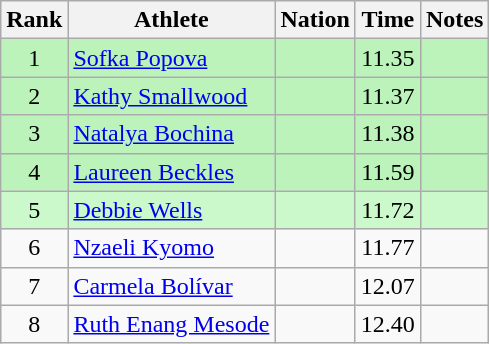<table class="wikitable sortable" style="text-align:center">
<tr>
<th>Rank</th>
<th>Athlete</th>
<th>Nation</th>
<th>Time</th>
<th>Notes</th>
</tr>
<tr style="background:#bbf3bb;">
<td>1</td>
<td align=left><a href='#'>Sofka Popova</a></td>
<td align=left></td>
<td>11.35</td>
<td></td>
</tr>
<tr style="background:#bbf3bb;">
<td>2</td>
<td align=left><a href='#'>Kathy Smallwood</a></td>
<td align=left></td>
<td>11.37</td>
<td></td>
</tr>
<tr style="background:#bbf3bb;">
<td>3</td>
<td align=left><a href='#'>Natalya Bochina</a></td>
<td align=left></td>
<td>11.38</td>
<td></td>
</tr>
<tr style="background:#bbf3bb;">
<td>4</td>
<td align=left><a href='#'>Laureen Beckles</a></td>
<td align=left></td>
<td>11.59</td>
<td></td>
</tr>
<tr style="background:#ccf9cc;">
<td>5</td>
<td align=left><a href='#'>Debbie Wells</a></td>
<td align=left></td>
<td>11.72</td>
<td></td>
</tr>
<tr>
<td>6</td>
<td align=left><a href='#'>Nzaeli Kyomo</a></td>
<td align=left></td>
<td>11.77</td>
<td></td>
</tr>
<tr>
<td>7</td>
<td align=left><a href='#'>Carmela Bolívar</a></td>
<td align=left></td>
<td>12.07</td>
<td></td>
</tr>
<tr>
<td>8</td>
<td align=left><a href='#'>Ruth Enang Mesode</a></td>
<td align=left></td>
<td>12.40</td>
<td></td>
</tr>
</table>
